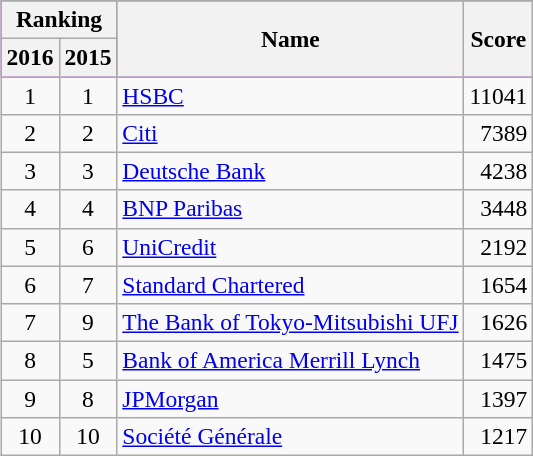<table class="wikitable" style="font-size:98%; text-align:center; margin:0em 1em 0em 0em;" align="right">
<tr bgcolor="background:#eee;">
<th colspan=2>Ranking</th>
<th rowspan=2>Name</th>
<th rowspan=2>Score</th>
</tr>
<tr bgcolor="background:#eee;">
<th>2016</th>
<th>2015</th>
</tr>
<tr>
<td>1</td>
<td>1</td>
<td align="left"> <a href='#'>HSBC</a></td>
<td align="right">11041</td>
</tr>
<tr>
<td>2</td>
<td>2</td>
<td align="left"> <a href='#'>Citi</a></td>
<td align="right">7389</td>
</tr>
<tr>
<td>3</td>
<td>3</td>
<td align="left"> <a href='#'>Deutsche Bank</a></td>
<td align="right">4238</td>
</tr>
<tr>
<td>4</td>
<td>4</td>
<td align="left"> <a href='#'>BNP Paribas</a></td>
<td align="right">3448</td>
</tr>
<tr>
<td>5</td>
<td>6</td>
<td align="left"> <a href='#'>UniCredit</a></td>
<td align="right">2192</td>
</tr>
<tr>
<td>6</td>
<td>7</td>
<td align="left">  <a href='#'>Standard Chartered</a></td>
<td align="right">1654</td>
</tr>
<tr>
<td>7</td>
<td>9</td>
<td align="left"> <a href='#'>The Bank of Tokyo-Mitsubishi UFJ</a></td>
<td align="right">1626</td>
</tr>
<tr>
<td>8</td>
<td>5</td>
<td align="left"> <a href='#'>Bank of America Merrill Lynch</a></td>
<td align="right">1475</td>
</tr>
<tr>
<td>9</td>
<td>8</td>
<td align="left"> <a href='#'>JPMorgan</a></td>
<td align="right">1397</td>
</tr>
<tr>
<td>10</td>
<td>10</td>
<td align="left">  <a href='#'>Société Générale</a></td>
<td align="right">1217</td>
</tr>
</table>
